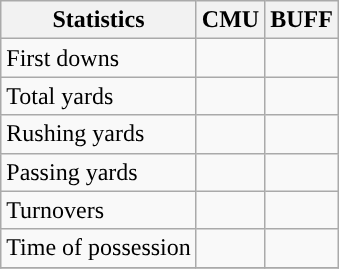<table class="wikitable">
<tr>
<th>Statistics</th>
<th>CMU</th>
<th>BUFF</th>
</tr>
<tr>
<td>First downs</td>
<td></td>
<td></td>
</tr>
<tr>
<td>Total yards</td>
<td></td>
<td></td>
</tr>
<tr>
<td>Rushing yards</td>
<td></td>
<td></td>
</tr>
<tr>
<td>Passing yards</td>
<td></td>
<td></td>
</tr>
<tr>
<td>Turnovers</td>
<td></td>
<td></td>
</tr>
<tr>
<td>Time of possession</td>
<td></td>
<td></td>
</tr>
<tr>
</tr>
</table>
